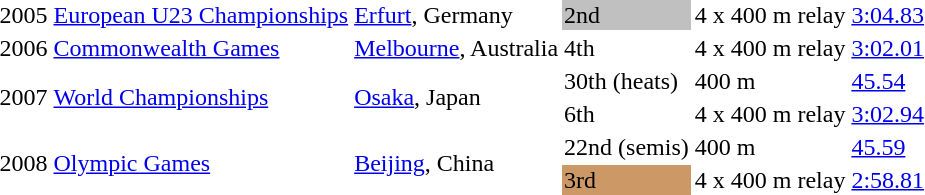<table>
<tr>
<td>2005</td>
<td><a href='#'>European U23 Championships</a></td>
<td><a href='#'>Erfurt</a>, Germany</td>
<td bgcolor=silver>2nd</td>
<td>4 x 400 m relay</td>
<td><a href='#'>3:04.83</a></td>
</tr>
<tr>
<td>2006</td>
<td><a href='#'>Commonwealth Games</a></td>
<td><a href='#'>Melbourne</a>, Australia</td>
<td>4th</td>
<td>4 x 400 m relay</td>
<td><a href='#'>3:02.01</a></td>
</tr>
<tr>
<td rowspan=2>2007</td>
<td rowspan=2><a href='#'>World Championships</a></td>
<td rowspan=2><a href='#'>Osaka</a>, Japan</td>
<td>30th (heats)</td>
<td>400 m</td>
<td><a href='#'>45.54</a></td>
</tr>
<tr>
<td>6th</td>
<td>4 x 400 m relay</td>
<td><a href='#'>3:02.94</a></td>
</tr>
<tr>
<td rowspan=2>2008</td>
<td rowspan=2><a href='#'>Olympic Games</a></td>
<td rowspan=2><a href='#'>Beijing</a>, China</td>
<td>22nd (semis)</td>
<td>400 m</td>
<td><a href='#'>45.59</a></td>
</tr>
<tr>
<td style="background:#c96;">3rd</td>
<td>4 x 400 m relay</td>
<td><a href='#'>2:58.81</a></td>
</tr>
</table>
